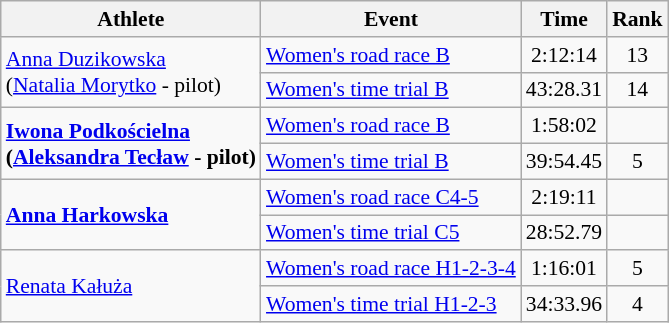<table class=wikitable style="font-size:90%">
<tr>
<th>Athlete</th>
<th>Event</th>
<th>Time</th>
<th>Rank</th>
</tr>
<tr>
<td rowspan="2"><a href='#'>Anna Duzikowska</a><br>(<a href='#'>Natalia Morytko</a> - pilot)</td>
<td><a href='#'>Women's road race B</a></td>
<td align="center">2:12:14</td>
<td align="center">13</td>
</tr>
<tr>
<td><a href='#'>Women's time trial B</a></td>
<td align="center">43:28.31</td>
<td align="center">14</td>
</tr>
<tr>
<td rowspan="2"><strong><a href='#'>Iwona Podkościelna</a><br>(<a href='#'>Aleksandra Tecław</a> - pilot)</strong></td>
<td><a href='#'>Women's road race B</a></td>
<td align="center">1:58:02</td>
<td align="center"></td>
</tr>
<tr>
<td><a href='#'>Women's time trial B</a></td>
<td align="center">39:54.45</td>
<td align="center">5</td>
</tr>
<tr>
<td rowspan="2"><strong><a href='#'>Anna Harkowska</a></strong></td>
<td><a href='#'>Women's road race C4-5</a></td>
<td align="center">2:19:11</td>
<td align="center"></td>
</tr>
<tr>
<td><a href='#'>Women's time trial C5</a></td>
<td align="center">28:52.79</td>
<td align="center"></td>
</tr>
<tr>
<td rowspan="2"><a href='#'>Renata Kałuża</a></td>
<td><a href='#'>Women's road race H1-2-3-4</a></td>
<td align="center">1:16:01</td>
<td align="center">5</td>
</tr>
<tr>
<td><a href='#'>Women's time trial H1-2-3</a></td>
<td align="center">34:33.96</td>
<td align="center">4</td>
</tr>
</table>
